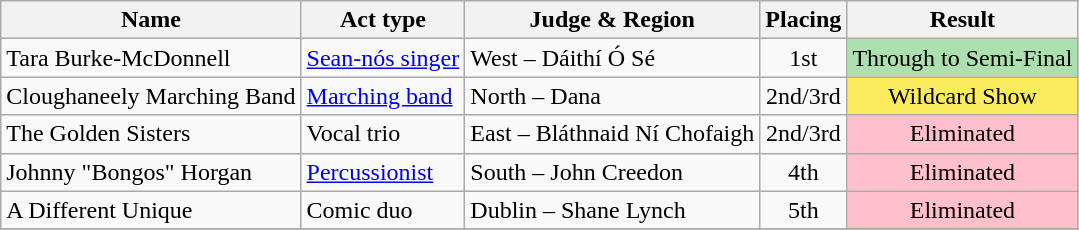<table class="wikitable">
<tr>
<th>Name</th>
<th>Act type</th>
<th>Judge & Region</th>
<th>Placing</th>
<th>Result</th>
</tr>
<tr>
<td>Tara Burke-McDonnell</td>
<td><a href='#'>Sean-nós singer</a></td>
<td>West – Dáithí Ó Sé</td>
<td style="text-align:center;">1st</td>
<td style="background:#ACE1AF;" align="center">Through to Semi-Final</td>
</tr>
<tr>
<td>Cloughaneely Marching Band</td>
<td><a href='#'>Marching band</a></td>
<td>North – Dana</td>
<td style="text-align:center;">2nd/3rd</td>
<td style="background:#FBEC5D;" align="center">Wildcard Show</td>
</tr>
<tr>
<td>The Golden Sisters</td>
<td>Vocal trio</td>
<td>East – Bláthnaid Ní Chofaigh</td>
<td style="text-align:center;">2nd/3rd</td>
<td style="background:pink" align="center">Eliminated</td>
</tr>
<tr>
<td>Johnny "Bongos" Horgan</td>
<td><a href='#'>Percussionist</a></td>
<td>South – John Creedon</td>
<td style="text-align:center;">4th</td>
<td style="background:pink" align="center">Eliminated</td>
</tr>
<tr>
<td>A Different Unique</td>
<td>Comic duo</td>
<td>Dublin – Shane Lynch</td>
<td style="text-align:center;">5th</td>
<td style="background:pink" align="center">Eliminated</td>
</tr>
<tr>
</tr>
</table>
